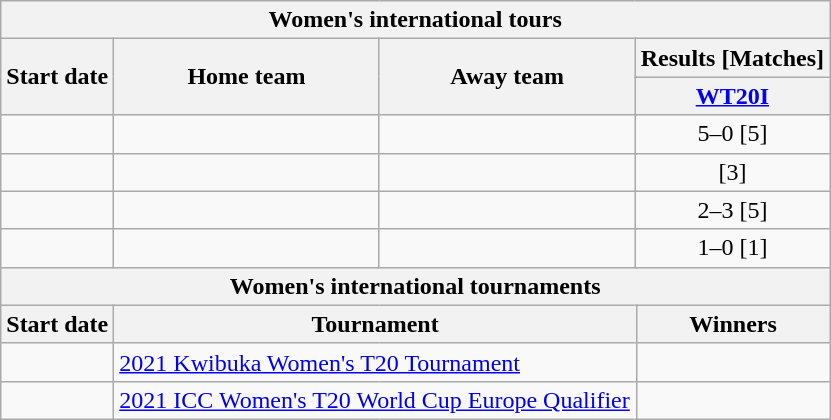<table class="wikitable" style="text-align:center;">
<tr>
<th colspan=7>Women's international tours</th>
</tr>
<tr>
<th rowspan=2>Start date</th>
<th rowspan=2>Home team</th>
<th rowspan=2>Away team</th>
<th colspan=3>Results [Matches]</th>
</tr>
<tr>
<th colspan=3><a href='#'>WT20I</a></th>
</tr>
<tr>
<td style="text-align:left"><a href='#'></a></td>
<td style="text-align:left"></td>
<td style="text-align:left"></td>
<td colspan=3>5–0 [5]</td>
</tr>
<tr>
<td style="text-align:left"><a href='#'></a></td>
<td style="text-align:left"></td>
<td style="text-align:left"></td>
<td colspan=3>[3]</td>
</tr>
<tr>
<td style="text-align:left"><a href='#'></a></td>
<td style="text-align:left"></td>
<td style="text-align:left"></td>
<td colspan=3>2–3 [5]</td>
</tr>
<tr>
<td style="text-align:left"><a href='#'></a></td>
<td style="text-align:left"></td>
<td style="text-align:left"></td>
<td colspan=3>1–0 [1]</td>
</tr>
<tr>
<th colspan=7>Women's international tournaments</th>
</tr>
<tr>
<th>Start date</th>
<th colspan=3>Tournament</th>
<th colspan=3>Winners</th>
</tr>
<tr>
<td style="text-align:left"><a href='#'></a></td>
<td style="text-align:left" colspan=3> <a href='#'>2021 Kwibuka Women's T20 Tournament</a></td>
<td style="text-align:left" colspan=2></td>
</tr>
<tr>
<td style="text-align:left"><a href='#'></a></td>
<td style="text-align:left" colspan=3> <a href='#'>2021 ICC Women's T20 World Cup Europe Qualifier</a></td>
<td style="text-align:left" colspan=2></td>
</tr>
</table>
